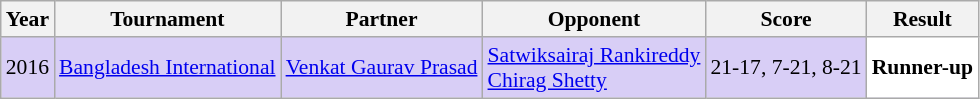<table class="sortable wikitable" style="font-size: 90%;">
<tr>
<th>Year</th>
<th>Tournament</th>
<th>Partner</th>
<th>Opponent</th>
<th>Score</th>
<th>Result</th>
</tr>
<tr style="background:#D8CEF6">
<td align="center">2016</td>
<td align="left"><a href='#'>Bangladesh International</a></td>
<td align="left"> <a href='#'>Venkat Gaurav Prasad</a></td>
<td align="left"> <a href='#'>Satwiksairaj Rankireddy</a><br> <a href='#'>Chirag Shetty</a></td>
<td align="left">21-17, 7-21, 8-21</td>
<td style="text-align:left; background:white"> <strong>Runner-up</strong></td>
</tr>
</table>
